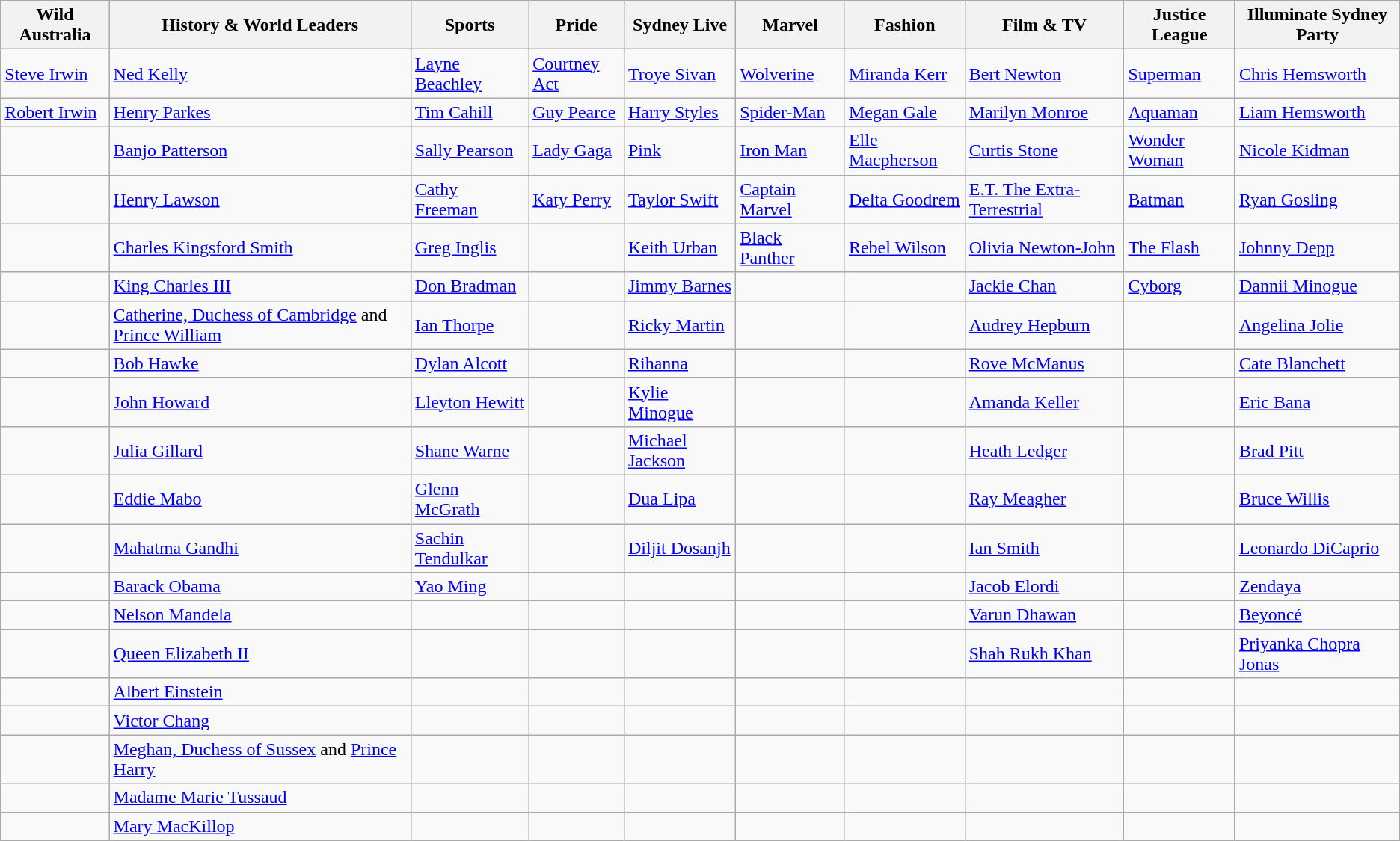<table class="wikitable sortable">
<tr>
<th>Wild Australia</th>
<th>History & World Leaders</th>
<th>Sports</th>
<th>Pride</th>
<th>Sydney Live</th>
<th>Marvel</th>
<th>Fashion</th>
<th>Film & TV</th>
<th>Justice League</th>
<th>Illuminate Sydney Party</th>
</tr>
<tr>
<td><a href='#'>Steve Irwin</a></td>
<td><a href='#'>Ned Kelly</a></td>
<td><a href='#'>Layne Beachley</a></td>
<td><a href='#'>Courtney Act</a></td>
<td><a href='#'>Troye Sivan</a></td>
<td><a href='#'>Wolverine</a></td>
<td><a href='#'>Miranda Kerr</a></td>
<td><a href='#'>Bert Newton</a></td>
<td><a href='#'>Superman</a></td>
<td><a href='#'>Chris Hemsworth</a></td>
</tr>
<tr>
<td><a href='#'>Robert Irwin</a></td>
<td><a href='#'>Henry Parkes</a></td>
<td><a href='#'>Tim Cahill</a></td>
<td><a href='#'>Guy Pearce</a></td>
<td><a href='#'>Harry Styles</a></td>
<td><a href='#'>Spider-Man</a></td>
<td><a href='#'>Megan Gale</a></td>
<td><a href='#'>Marilyn Monroe</a></td>
<td><a href='#'>Aquaman</a></td>
<td><a href='#'>Liam Hemsworth</a></td>
</tr>
<tr>
<td></td>
<td><a href='#'>Banjo Patterson</a></td>
<td><a href='#'>Sally Pearson</a></td>
<td><a href='#'>Lady Gaga</a></td>
<td><a href='#'>Pink</a></td>
<td><a href='#'>Iron Man</a></td>
<td><a href='#'>Elle Macpherson</a></td>
<td><a href='#'>Curtis Stone</a></td>
<td><a href='#'>Wonder Woman</a></td>
<td><a href='#'>Nicole Kidman</a></td>
</tr>
<tr>
<td></td>
<td><a href='#'>Henry Lawson</a></td>
<td><a href='#'>Cathy Freeman</a></td>
<td><a href='#'>Katy Perry</a></td>
<td><a href='#'>Taylor Swift</a></td>
<td><a href='#'>Captain Marvel</a></td>
<td><a href='#'>Delta Goodrem</a></td>
<td><a href='#'>E.T. The Extra-Terrestrial</a></td>
<td><a href='#'>Batman</a></td>
<td><a href='#'>Ryan Gosling</a></td>
</tr>
<tr>
<td></td>
<td><a href='#'>Charles Kingsford Smith</a></td>
<td><a href='#'>Greg Inglis</a></td>
<td></td>
<td><a href='#'>Keith Urban</a></td>
<td><a href='#'>Black Panther</a></td>
<td><a href='#'>Rebel Wilson</a></td>
<td><a href='#'>Olivia Newton-John</a></td>
<td><a href='#'>The Flash</a></td>
<td><a href='#'>Johnny Depp</a></td>
</tr>
<tr>
<td></td>
<td><a href='#'>King Charles III</a></td>
<td><a href='#'>Don Bradman</a></td>
<td></td>
<td><a href='#'>Jimmy Barnes</a></td>
<td></td>
<td></td>
<td><a href='#'>Jackie Chan</a></td>
<td><a href='#'>Cyborg</a></td>
<td><a href='#'>Dannii Minogue</a></td>
</tr>
<tr>
<td></td>
<td><a href='#'>Catherine, Duchess of Cambridge</a> and <a href='#'>Prince William</a></td>
<td><a href='#'>Ian Thorpe</a></td>
<td></td>
<td><a href='#'>Ricky Martin</a></td>
<td></td>
<td></td>
<td><a href='#'>Audrey Hepburn</a></td>
<td></td>
<td><a href='#'>Angelina Jolie</a></td>
</tr>
<tr>
<td></td>
<td><a href='#'>Bob Hawke</a></td>
<td><a href='#'>Dylan Alcott</a></td>
<td></td>
<td><a href='#'>Rihanna</a></td>
<td></td>
<td></td>
<td><a href='#'>Rove McManus</a></td>
<td></td>
<td><a href='#'>Cate Blanchett</a></td>
</tr>
<tr>
<td></td>
<td><a href='#'>John Howard</a></td>
<td><a href='#'>Lleyton Hewitt</a></td>
<td></td>
<td><a href='#'>Kylie Minogue</a></td>
<td></td>
<td></td>
<td><a href='#'>Amanda Keller</a></td>
<td></td>
<td><a href='#'>Eric Bana</a></td>
</tr>
<tr>
<td></td>
<td><a href='#'>Julia Gillard</a></td>
<td><a href='#'>Shane Warne</a></td>
<td></td>
<td><a href='#'>Michael Jackson</a></td>
<td></td>
<td></td>
<td><a href='#'>Heath Ledger</a></td>
<td></td>
<td><a href='#'>Brad Pitt</a></td>
</tr>
<tr>
<td></td>
<td><a href='#'>Eddie Mabo</a></td>
<td><a href='#'>Glenn McGrath</a></td>
<td></td>
<td><a href='#'>Dua Lipa</a></td>
<td></td>
<td></td>
<td><a href='#'>Ray Meagher</a></td>
<td></td>
<td><a href='#'>Bruce Willis</a></td>
</tr>
<tr>
<td></td>
<td><a href='#'>Mahatma Gandhi</a></td>
<td><a href='#'>Sachin Tendulkar</a></td>
<td></td>
<td><a href='#'>Diljit Dosanjh</a></td>
<td></td>
<td></td>
<td><a href='#'>Ian Smith</a></td>
<td></td>
<td><a href='#'>Leonardo DiCaprio</a></td>
</tr>
<tr>
<td></td>
<td><a href='#'>Barack Obama</a></td>
<td><a href='#'>Yao Ming</a></td>
<td></td>
<td></td>
<td></td>
<td></td>
<td><a href='#'>Jacob Elordi</a></td>
<td></td>
<td><a href='#'>Zendaya</a></td>
</tr>
<tr>
<td></td>
<td><a href='#'>Nelson Mandela</a></td>
<td></td>
<td></td>
<td></td>
<td></td>
<td></td>
<td><a href='#'>Varun Dhawan</a></td>
<td></td>
<td><a href='#'>Beyoncé</a></td>
</tr>
<tr>
<td></td>
<td><a href='#'>Queen Elizabeth II</a></td>
<td></td>
<td></td>
<td></td>
<td></td>
<td></td>
<td><a href='#'>Shah Rukh Khan</a></td>
<td></td>
<td><a href='#'>Priyanka Chopra Jonas</a></td>
</tr>
<tr>
<td></td>
<td><a href='#'>Albert Einstein</a></td>
<td></td>
<td></td>
<td></td>
<td></td>
<td></td>
<td></td>
<td></td>
<td></td>
</tr>
<tr>
<td></td>
<td><a href='#'>Victor Chang</a></td>
<td></td>
<td></td>
<td></td>
<td></td>
<td></td>
<td></td>
<td></td>
<td></td>
</tr>
<tr>
<td></td>
<td><a href='#'>Meghan, Duchess of Sussex</a> and <a href='#'>Prince Harry</a></td>
<td></td>
<td></td>
<td></td>
<td></td>
<td></td>
<td></td>
<td></td>
<td></td>
</tr>
<tr>
<td></td>
<td><a href='#'>Madame Marie Tussaud</a></td>
<td></td>
<td></td>
<td></td>
<td></td>
<td></td>
<td></td>
<td></td>
<td></td>
</tr>
<tr>
<td></td>
<td><a href='#'>Mary MacKillop</a></td>
<td></td>
<td></td>
<td></td>
<td></td>
<td></td>
<td></td>
<td></td>
<td></td>
</tr>
<tr>
</tr>
</table>
